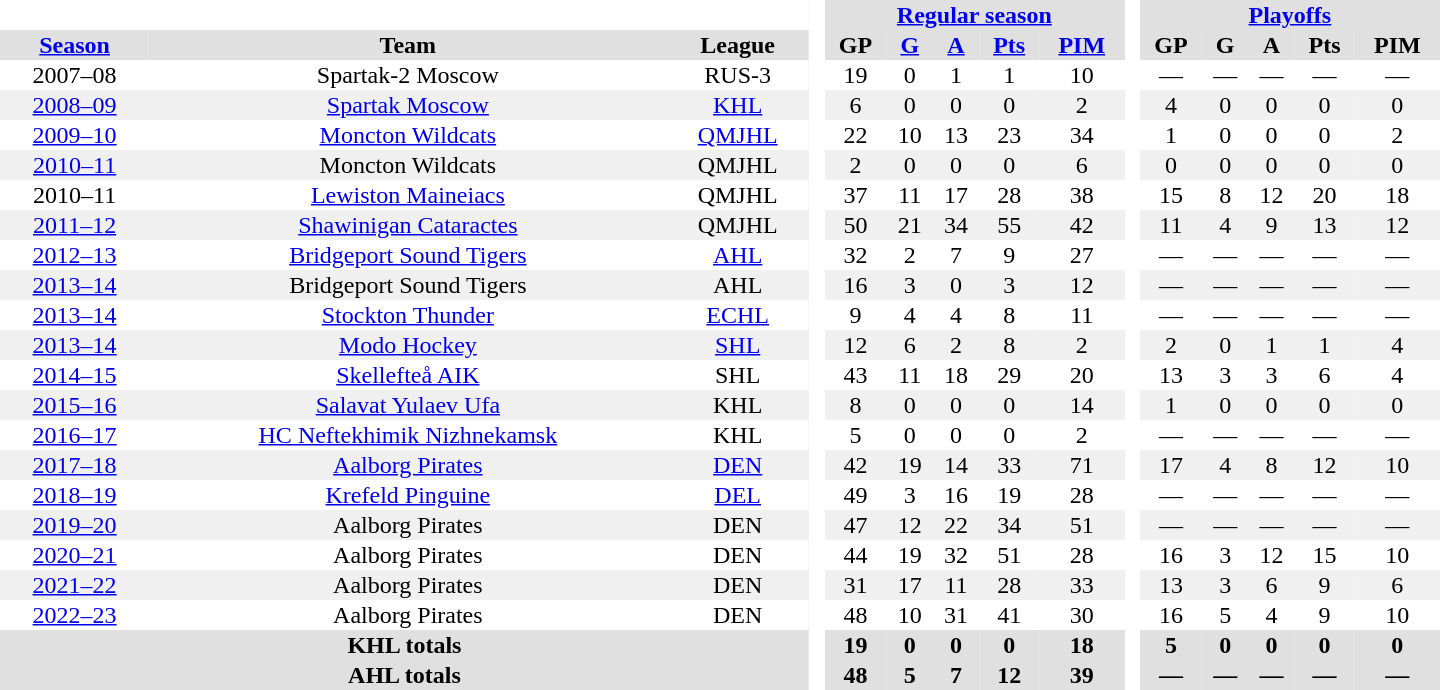<table border="0" cellpadding="1" cellspacing="0" style="text-align:center; width:60em;">
<tr style="background:#e0e0e0;">
<th colspan="3" bgcolor="#ffffff"> </th>
<th rowspan="99" bgcolor="#ffffff"> </th>
<th colspan="5"><a href='#'>Regular season</a></th>
<th rowspan="99" bgcolor="#ffffff"> </th>
<th colspan="5"><a href='#'>Playoffs</a></th>
</tr>
<tr style="background:#e0e0e0;">
<th><a href='#'>Season</a></th>
<th>Team</th>
<th>League</th>
<th>GP</th>
<th><a href='#'>G</a></th>
<th><a href='#'>A</a></th>
<th><a href='#'>Pts</a></th>
<th><a href='#'>PIM</a></th>
<th>GP</th>
<th>G</th>
<th>A</th>
<th>Pts</th>
<th>PIM</th>
</tr>
<tr>
<td>2007–08</td>
<td>Spartak-2 Moscow</td>
<td>RUS-3</td>
<td>19</td>
<td>0</td>
<td>1</td>
<td>1</td>
<td>10</td>
<td>—</td>
<td>—</td>
<td>—</td>
<td>—</td>
<td>—</td>
</tr>
<tr bgcolor="#f0f0f0">
<td><a href='#'>2008–09</a></td>
<td><a href='#'>Spartak Moscow</a></td>
<td><a href='#'>KHL</a></td>
<td>6</td>
<td>0</td>
<td>0</td>
<td>0</td>
<td>2</td>
<td>4</td>
<td>0</td>
<td>0</td>
<td>0</td>
<td>0</td>
</tr>
<tr>
<td><a href='#'>2009–10</a></td>
<td><a href='#'>Moncton Wildcats</a></td>
<td><a href='#'>QMJHL</a></td>
<td>22</td>
<td>10</td>
<td>13</td>
<td>23</td>
<td>34</td>
<td>1</td>
<td>0</td>
<td>0</td>
<td>0</td>
<td>2</td>
</tr>
<tr bgcolor="#f0f0f0">
<td><a href='#'>2010–11</a></td>
<td>Moncton Wildcats</td>
<td>QMJHL</td>
<td>2</td>
<td>0</td>
<td>0</td>
<td>0</td>
<td>6</td>
<td>0</td>
<td>0</td>
<td>0</td>
<td>0</td>
<td>0</td>
</tr>
<tr>
<td>2010–11</td>
<td><a href='#'>Lewiston Maineiacs</a></td>
<td>QMJHL</td>
<td>37</td>
<td>11</td>
<td>17</td>
<td>28</td>
<td>38</td>
<td>15</td>
<td>8</td>
<td>12</td>
<td>20</td>
<td>18</td>
</tr>
<tr bgcolor="#f0f0f0">
<td><a href='#'>2011–12</a></td>
<td><a href='#'>Shawinigan Cataractes</a></td>
<td>QMJHL</td>
<td>50</td>
<td>21</td>
<td>34</td>
<td>55</td>
<td>42</td>
<td>11</td>
<td>4</td>
<td>9</td>
<td>13</td>
<td>12</td>
</tr>
<tr>
<td><a href='#'>2012–13</a></td>
<td><a href='#'>Bridgeport Sound Tigers</a></td>
<td><a href='#'>AHL</a></td>
<td>32</td>
<td>2</td>
<td>7</td>
<td>9</td>
<td>27</td>
<td>—</td>
<td>—</td>
<td>—</td>
<td>—</td>
<td>—</td>
</tr>
<tr bgcolor="#f0f0f0">
<td><a href='#'>2013–14</a></td>
<td>Bridgeport Sound Tigers</td>
<td>AHL</td>
<td>16</td>
<td>3</td>
<td>0</td>
<td>3</td>
<td>12</td>
<td>—</td>
<td>—</td>
<td>—</td>
<td>—</td>
<td>—</td>
</tr>
<tr>
<td><a href='#'>2013–14</a></td>
<td><a href='#'>Stockton Thunder</a></td>
<td><a href='#'>ECHL</a></td>
<td>9</td>
<td>4</td>
<td>4</td>
<td>8</td>
<td>11</td>
<td>—</td>
<td>—</td>
<td>—</td>
<td>—</td>
<td>—</td>
</tr>
<tr bgcolor="#f0f0f0">
<td><a href='#'>2013–14</a></td>
<td><a href='#'>Modo Hockey</a></td>
<td><a href='#'>SHL</a></td>
<td>12</td>
<td>6</td>
<td>2</td>
<td>8</td>
<td>2</td>
<td>2</td>
<td>0</td>
<td>1</td>
<td>1</td>
<td>4</td>
</tr>
<tr>
<td><a href='#'>2014–15</a></td>
<td><a href='#'>Skellefteå AIK</a></td>
<td>SHL</td>
<td>43</td>
<td>11</td>
<td>18</td>
<td>29</td>
<td>20</td>
<td>13</td>
<td>3</td>
<td>3</td>
<td>6</td>
<td>4</td>
</tr>
<tr bgcolor="#f0f0f0">
<td><a href='#'>2015–16</a></td>
<td><a href='#'>Salavat Yulaev Ufa</a></td>
<td>KHL</td>
<td>8</td>
<td>0</td>
<td>0</td>
<td>0</td>
<td>14</td>
<td>1</td>
<td>0</td>
<td>0</td>
<td>0</td>
<td>0</td>
</tr>
<tr>
<td><a href='#'>2016–17</a></td>
<td><a href='#'>HC Neftekhimik Nizhnekamsk</a></td>
<td>KHL</td>
<td>5</td>
<td>0</td>
<td>0</td>
<td>0</td>
<td>2</td>
<td>—</td>
<td>—</td>
<td>—</td>
<td>—</td>
<td>—</td>
</tr>
<tr bgcolor="#f0f0f0">
<td><a href='#'>2017–18</a></td>
<td><a href='#'>Aalborg Pirates</a></td>
<td><a href='#'>DEN</a></td>
<td>42</td>
<td>19</td>
<td>14</td>
<td>33</td>
<td>71</td>
<td>17</td>
<td>4</td>
<td>8</td>
<td>12</td>
<td>10</td>
</tr>
<tr>
<td><a href='#'>2018–19</a></td>
<td><a href='#'>Krefeld Pinguine</a></td>
<td><a href='#'>DEL</a></td>
<td>49</td>
<td>3</td>
<td>16</td>
<td>19</td>
<td>28</td>
<td>—</td>
<td>—</td>
<td>—</td>
<td>—</td>
<td>—</td>
</tr>
<tr bgcolor="#f0f0f0">
<td><a href='#'>2019–20</a></td>
<td>Aalborg Pirates</td>
<td>DEN</td>
<td>47</td>
<td>12</td>
<td>22</td>
<td>34</td>
<td>51</td>
<td>—</td>
<td>—</td>
<td>—</td>
<td>—</td>
<td>—</td>
</tr>
<tr>
<td><a href='#'>2020–21</a></td>
<td>Aalborg Pirates</td>
<td>DEN</td>
<td>44</td>
<td>19</td>
<td>32</td>
<td>51</td>
<td>28</td>
<td>16</td>
<td>3</td>
<td>12</td>
<td>15</td>
<td>10</td>
</tr>
<tr bgcolor="#f0f0f0">
<td><a href='#'>2021–22</a></td>
<td>Aalborg Pirates</td>
<td>DEN</td>
<td>31</td>
<td>17</td>
<td>11</td>
<td>28</td>
<td>33</td>
<td>13</td>
<td>3</td>
<td>6</td>
<td>9</td>
<td>6</td>
</tr>
<tr>
<td><a href='#'>2022–23</a></td>
<td>Aalborg Pirates</td>
<td>DEN</td>
<td>48</td>
<td>10</td>
<td>31</td>
<td>41</td>
<td>30</td>
<td>16</td>
<td>5</td>
<td>4</td>
<td>9</td>
<td>10</td>
</tr>
<tr bgcolor="#e0e0e0">
<th colspan="3">KHL totals</th>
<th>19</th>
<th>0</th>
<th>0</th>
<th>0</th>
<th>18</th>
<th>5</th>
<th>0</th>
<th>0</th>
<th>0</th>
<th>0</th>
</tr>
<tr bgcolor="#e0e0e0">
<th colspan="3">AHL totals</th>
<th>48</th>
<th>5</th>
<th>7</th>
<th>12</th>
<th>39</th>
<th>—</th>
<th>—</th>
<th>—</th>
<th>—</th>
<th>—</th>
</tr>
</table>
